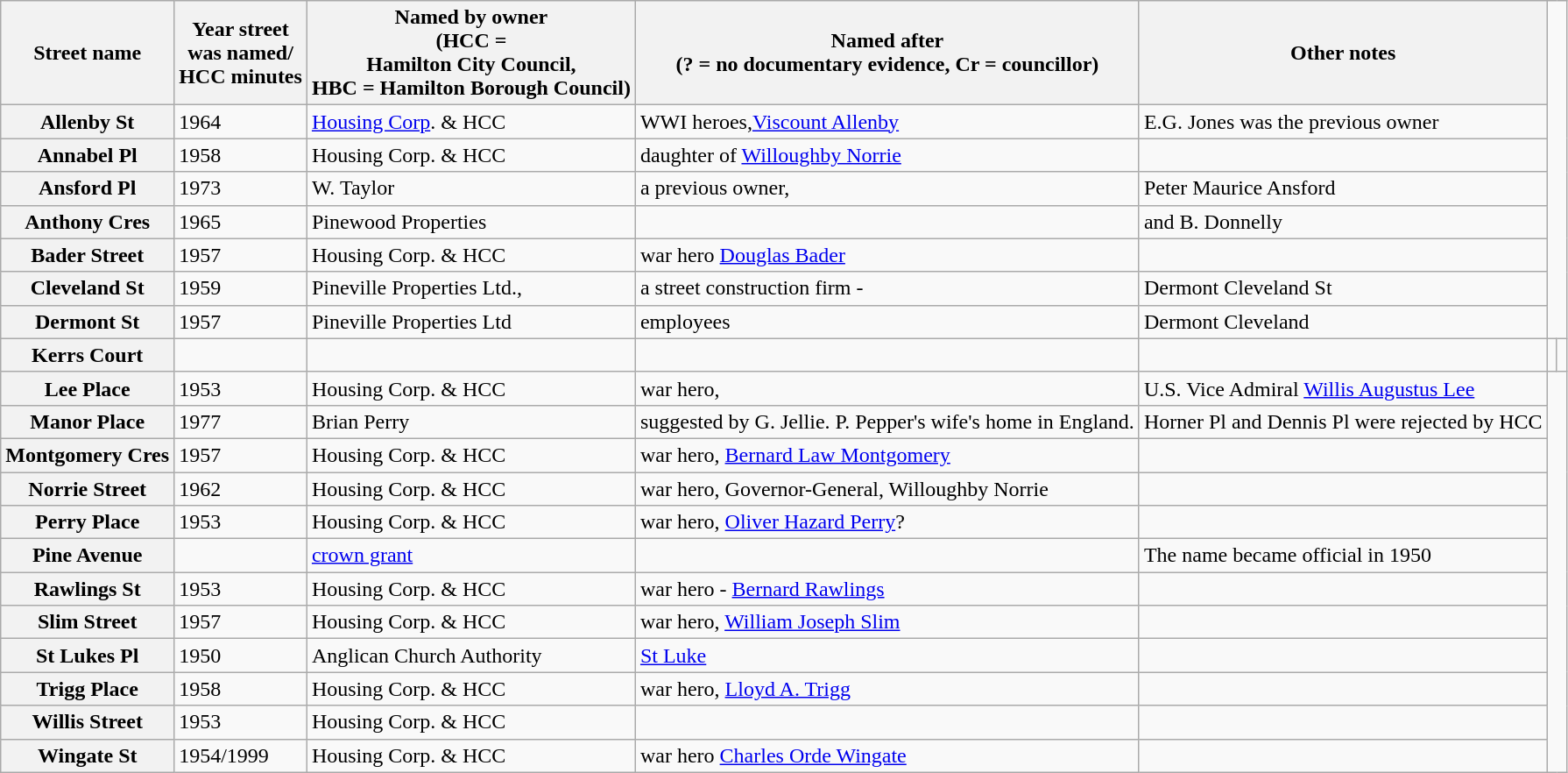<table class="wikitable sortable" border="1">
<tr>
<th>Street name</th>
<th><strong>Year street</strong><br><strong>was named/</strong><br><strong>HCC minutes</strong></th>
<th><strong>Named by owner</strong><br><strong>(HCC =</strong><br><strong>Hamilton City Council,</strong><br><strong>HBC = Hamilton Borough Council)</strong></th>
<th><strong>Named after</strong><br>(? = no documentary evidence,
Cr = councillor)</th>
<th><strong>Other notes</strong></th>
</tr>
<tr>
<th>Allenby St</th>
<td>1964</td>
<td><a href='#'>Housing Corp</a>. & HCC</td>
<td>WWI heroes,<a href='#'>Viscount Allenby</a></td>
<td>E.G. Jones was the previous owner</td>
</tr>
<tr>
<th>Annabel Pl</th>
<td>1958</td>
<td>Housing Corp. & HCC</td>
<td>daughter of <a href='#'>Willoughby Norrie</a></td>
<td></td>
</tr>
<tr>
<th>Ansford Pl</th>
<td>1973</td>
<td>W. Taylor</td>
<td>a previous owner,</td>
<td>Peter Maurice Ansford</td>
</tr>
<tr>
<th>Anthony Cres</th>
<td>1965</td>
<td>Pinewood Properties</td>
<td></td>
<td>and B. Donnelly</td>
</tr>
<tr>
<th>Bader Street</th>
<td>1957</td>
<td>Housing Corp. & HCC</td>
<td>war hero <a href='#'>Douglas Bader</a></td>
<td></td>
</tr>
<tr>
<th>Cleveland St</th>
<td>1959</td>
<td>Pineville Properties Ltd.,</td>
<td>a street construction firm -</td>
<td>Dermont Cleveland St</td>
</tr>
<tr>
<th>Dermont St</th>
<td>1957</td>
<td>Pineville Properties Ltd</td>
<td>employees</td>
<td>Dermont Cleveland</td>
</tr>
<tr>
<th>Kerrs Court</th>
<td></td>
<td></td>
<td></td>
<td></td>
<td></td>
<td></td>
</tr>
<tr>
<th>Lee Place</th>
<td>1953</td>
<td>Housing Corp. & HCC</td>
<td>war hero,</td>
<td>U.S. Vice Admiral <a href='#'>Willis Augustus Lee</a></td>
</tr>
<tr>
<th>Manor Place</th>
<td>1977</td>
<td>Brian Perry</td>
<td>suggested by G. Jellie. P. Pepper's wife's home in England.</td>
<td>Horner Pl and Dennis Pl were rejected by HCC</td>
</tr>
<tr>
<th>Montgomery Cres</th>
<td>1957</td>
<td>Housing Corp. & HCC</td>
<td>war hero, <a href='#'>Bernard Law Montgomery</a></td>
<td></td>
</tr>
<tr>
<th>Norrie Street</th>
<td>1962</td>
<td>Housing Corp. & HCC</td>
<td>war hero, Governor-General, Willoughby Norrie</td>
<td></td>
</tr>
<tr>
<th>Perry Place</th>
<td>1953</td>
<td>Housing Corp. & HCC</td>
<td>war hero, <a href='#'>Oliver Hazard Perry</a>?</td>
<td></td>
</tr>
<tr>
<th>Pine Avenue</th>
<td></td>
<td><a href='#'>crown grant</a></td>
<td></td>
<td>The name became official in 1950</td>
</tr>
<tr>
<th>Rawlings St</th>
<td>1953</td>
<td>Housing Corp. & HCC</td>
<td>war hero - <a href='#'>Bernard Rawlings</a></td>
<td></td>
</tr>
<tr>
<th>Slim Street</th>
<td>1957</td>
<td>Housing Corp. & HCC</td>
<td>war hero, <a href='#'>William Joseph Slim</a></td>
<td></td>
</tr>
<tr>
<th>St Lukes Pl</th>
<td>1950</td>
<td>Anglican Church Authority</td>
<td><a href='#'>St Luke</a></td>
<td></td>
</tr>
<tr>
<th>Trigg Place</th>
<td>1958</td>
<td>Housing Corp. & HCC</td>
<td>war hero, <a href='#'>Lloyd A. Trigg</a></td>
<td></td>
</tr>
<tr>
<th>Willis Street</th>
<td>1953</td>
<td>Housing Corp. & HCC</td>
<td></td>
<td></td>
</tr>
<tr>
<th>Wingate St</th>
<td>1954/1999</td>
<td>Housing Corp. & HCC</td>
<td>war hero <a href='#'>Charles Orde Wingate</a></td>
<td></td>
</tr>
</table>
